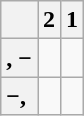<table class="wikitable">
<tr ---- valign="center">
<th></th>
<th>2</th>
<th>1</th>
</tr>
<tr ---- valign="center"  align="center">
<th>, −</th>
<td></td>
<td></td>
</tr>
<tr ---- valign="center"  align="center">
<th>−, </th>
<td></td>
<td></td>
</tr>
</table>
